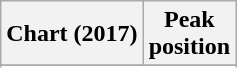<table class="wikitable sortable plainrowheaders">
<tr>
<th scope="col">Chart (2017)</th>
<th scope="col">Peak<br>position</th>
</tr>
<tr>
</tr>
<tr>
</tr>
<tr>
</tr>
<tr>
</tr>
<tr>
</tr>
<tr>
</tr>
</table>
